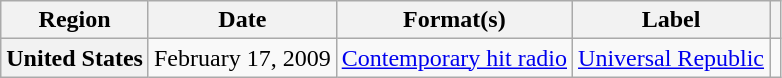<table class="wikitable plainrowheaders">
<tr>
<th scope="col">Region</th>
<th scope="col">Date</th>
<th scope="col">Format(s)</th>
<th scope="col">Label</th>
<th scope="col"></th>
</tr>
<tr>
<th scope="row">United States</th>
<td>February 17, 2009</td>
<td><a href='#'>Contemporary hit radio</a></td>
<td><a href='#'>Universal Republic</a></td>
<td></td>
</tr>
</table>
